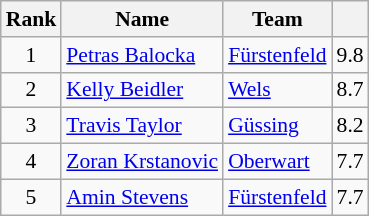<table class="wikitable sortable" style="text-align:left; font-size:90%;">
<tr>
<th>Rank</th>
<th>Name</th>
<th>Team</th>
<th></th>
</tr>
<tr>
<td align=center>1</td>
<td> <a href='#'>Petras Balocka</a></td>
<td><a href='#'>Fürstenfeld</a></td>
<td align=center>9.8</td>
</tr>
<tr>
<td align=center>2</td>
<td> <a href='#'>Kelly Beidler</a></td>
<td><a href='#'>Wels</a></td>
<td align=center>8.7</td>
</tr>
<tr>
<td align=center>3</td>
<td> <a href='#'>Travis Taylor</a></td>
<td><a href='#'>Güssing</a></td>
<td align=center>8.2</td>
</tr>
<tr>
<td align=center>4</td>
<td> <a href='#'>Zoran Krstanovic</a></td>
<td><a href='#'>Oberwart</a></td>
<td align=center>7.7</td>
</tr>
<tr>
<td align=center>5</td>
<td> <a href='#'>Amin Stevens</a></td>
<td><a href='#'>Fürstenfeld</a></td>
<td align=center>7.7</td>
</tr>
</table>
